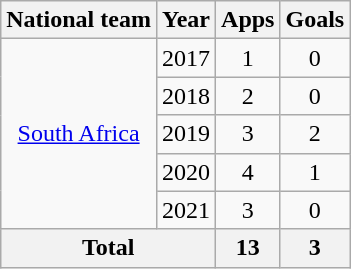<table class="wikitable" style="text-align:center">
<tr>
<th>National team</th>
<th>Year</th>
<th>Apps</th>
<th>Goals</th>
</tr>
<tr>
<td rowspan="5"><a href='#'>South Africa</a></td>
<td>2017</td>
<td>1</td>
<td>0</td>
</tr>
<tr>
<td>2018</td>
<td>2</td>
<td>0</td>
</tr>
<tr>
<td>2019</td>
<td>3</td>
<td>2</td>
</tr>
<tr>
<td>2020</td>
<td>4</td>
<td>1</td>
</tr>
<tr>
<td>2021</td>
<td>3</td>
<td>0</td>
</tr>
<tr>
<th colspan="2">Total</th>
<th>13</th>
<th>3</th>
</tr>
</table>
